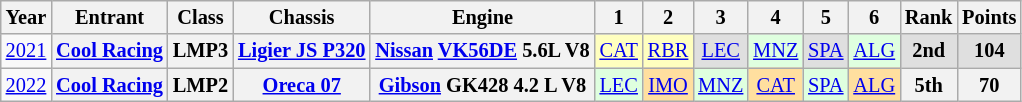<table class="wikitable" style="text-align:center; font-size:85%">
<tr>
<th>Year</th>
<th>Entrant</th>
<th>Class</th>
<th>Chassis</th>
<th>Engine</th>
<th>1</th>
<th>2</th>
<th>3</th>
<th>4</th>
<th>5</th>
<th>6</th>
<th>Rank</th>
<th>Points</th>
</tr>
<tr>
<td><a href='#'>2021</a></td>
<th nowrap><a href='#'>Cool Racing</a></th>
<th>LMP3</th>
<th nowrap><a href='#'>Ligier JS P320</a></th>
<th nowrap><a href='#'>Nissan</a> <a href='#'>VK56DE</a> 5.6L V8</th>
<td style="background:#FFFFBF;"><a href='#'>CAT</a><br></td>
<td style="background:#FFFFBF;"><a href='#'>RBR</a><br></td>
<td style="background:#DFDFDF;"><a href='#'>LEC</a><br></td>
<td style="background:#DFFFDF;"><a href='#'>MNZ</a><br></td>
<td style="background:#DFDFDF;"><a href='#'>SPA</a><br></td>
<td style="background:#DFFFDF;"><a href='#'>ALG</a><br></td>
<th style="background:#DFDFDF;">2nd</th>
<th style="background:#DFDFDF;">104</th>
</tr>
<tr>
<td><a href='#'>2022</a></td>
<th nowrap><a href='#'>Cool Racing</a></th>
<th>LMP2</th>
<th nowrap><a href='#'>Oreca 07</a></th>
<th nowrap><a href='#'>Gibson</a> GK428 4.2 L V8</th>
<td style="background:#DFFFDF;"><a href='#'>LEC</a><br></td>
<td style="background:#FFDF9F;"><a href='#'>IMO</a><br></td>
<td style="background:#DFFFDF;"><a href='#'>MNZ</a><br></td>
<td style="background:#FFDF9F;"><a href='#'>CAT</a><br></td>
<td style="background:#DFFFDF;"><a href='#'>SPA</a><br></td>
<td style="background:#FFDF9F;"><a href='#'>ALG</a><br></td>
<th>5th</th>
<th>70</th>
</tr>
</table>
